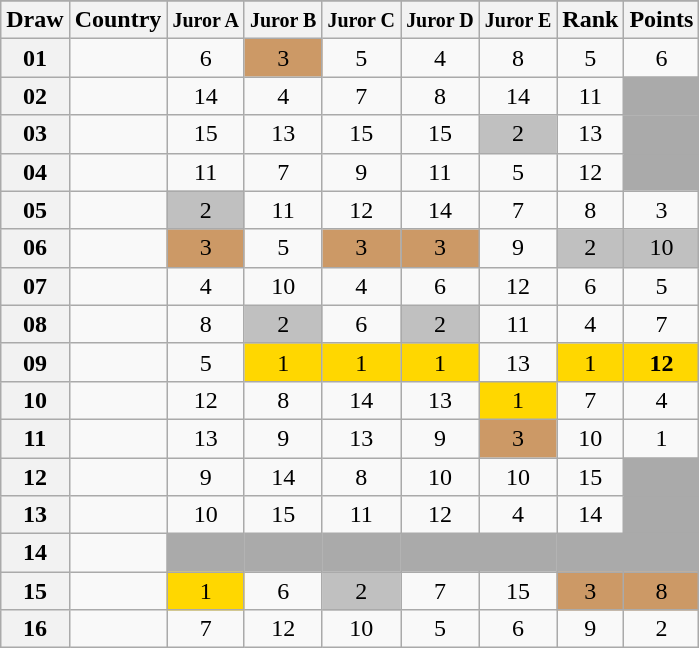<table class="sortable wikitable collapsible plainrowheaders" style="text-align:center;">
<tr>
</tr>
<tr>
<th scope="col">Draw</th>
<th scope="col">Country</th>
<th scope="col"><small>Juror A</small></th>
<th scope="col"><small>Juror B</small></th>
<th scope="col"><small>Juror C</small></th>
<th scope="col"><small>Juror D</small></th>
<th scope="col"><small>Juror E</small></th>
<th scope="col">Rank</th>
<th scope="col">Points</th>
</tr>
<tr>
<th scope="row" style="text-align:center;">01</th>
<td style="text-align:left;"></td>
<td>6</td>
<td style="background:#CC9966;">3</td>
<td>5</td>
<td>4</td>
<td>8</td>
<td>5</td>
<td>6</td>
</tr>
<tr>
<th scope="row" style="text-align:center;">02</th>
<td style="text-align:left;"></td>
<td>14</td>
<td>4</td>
<td>7</td>
<td>8</td>
<td>14</td>
<td>11</td>
<td style="background:#AAAAAA;"></td>
</tr>
<tr>
<th scope="row" style="text-align:center;">03</th>
<td style="text-align:left;"></td>
<td>15</td>
<td>13</td>
<td>15</td>
<td>15</td>
<td style="background:silver;">2</td>
<td>13</td>
<td style="background:#AAAAAA;"></td>
</tr>
<tr>
<th scope="row" style="text-align:center;">04</th>
<td style="text-align:left;"></td>
<td>11</td>
<td>7</td>
<td>9</td>
<td>11</td>
<td>5</td>
<td>12</td>
<td style="background:#AAAAAA;"></td>
</tr>
<tr>
<th scope="row" style="text-align:center;">05</th>
<td style="text-align:left;"></td>
<td style="background:silver;">2</td>
<td>11</td>
<td>12</td>
<td>14</td>
<td>7</td>
<td>8</td>
<td>3</td>
</tr>
<tr>
<th scope="row" style="text-align:center;">06</th>
<td style="text-align:left;"></td>
<td style="background:#CC9966;">3</td>
<td>5</td>
<td style="background:#CC9966;">3</td>
<td style="background:#CC9966;">3</td>
<td>9</td>
<td style="background:silver;">2</td>
<td style="background:silver;">10</td>
</tr>
<tr>
<th scope="row" style="text-align:center;">07</th>
<td style="text-align:left;"></td>
<td>4</td>
<td>10</td>
<td>4</td>
<td>6</td>
<td>12</td>
<td>6</td>
<td>5</td>
</tr>
<tr>
<th scope="row" style="text-align:center;">08</th>
<td style="text-align:left;"></td>
<td>8</td>
<td style="background:silver;">2</td>
<td>6</td>
<td style="background:silver;">2</td>
<td>11</td>
<td>4</td>
<td>7</td>
</tr>
<tr>
<th scope="row" style="text-align:center;">09</th>
<td style="text-align:left;"></td>
<td>5</td>
<td style="background:gold;">1</td>
<td style="background:gold;">1</td>
<td style="background:gold;">1</td>
<td>13</td>
<td style="background:gold;">1</td>
<td style="background:gold;"><strong>12</strong></td>
</tr>
<tr>
<th scope="row" style="text-align:center;">10</th>
<td style="text-align:left;"></td>
<td>12</td>
<td>8</td>
<td>14</td>
<td>13</td>
<td style="background:gold;">1</td>
<td>7</td>
<td>4</td>
</tr>
<tr>
<th scope="row" style="text-align:center;">11</th>
<td style="text-align:left;"></td>
<td>13</td>
<td>9</td>
<td>13</td>
<td>9</td>
<td style="background:#CC9966;">3</td>
<td>10</td>
<td>1</td>
</tr>
<tr>
<th scope="row" style="text-align:center;">12</th>
<td style="text-align:left;"></td>
<td>9</td>
<td>14</td>
<td>8</td>
<td>10</td>
<td>10</td>
<td>15</td>
<td style="background:#AAAAAA;"></td>
</tr>
<tr>
<th scope="row" style="text-align:center;">13</th>
<td style="text-align:left;"></td>
<td>10</td>
<td>15</td>
<td>11</td>
<td>12</td>
<td>4</td>
<td>14</td>
<td style="background:#AAAAAA;"></td>
</tr>
<tr class="sortbottom">
<th scope="row" style="text-align:center;">14</th>
<td style="text-align:left;"></td>
<td style="background:#AAAAAA;"></td>
<td style="background:#AAAAAA;"></td>
<td style="background:#AAAAAA;"></td>
<td style="background:#AAAAAA;"></td>
<td style="background:#AAAAAA;"></td>
<td style="background:#AAAAAA;"></td>
<td style="background:#AAAAAA;"></td>
</tr>
<tr>
<th scope="row" style="text-align:center;">15</th>
<td style="text-align:left;"></td>
<td style="background:gold;">1</td>
<td>6</td>
<td style="background:silver;">2</td>
<td>7</td>
<td>15</td>
<td style="background:#CC9966;">3</td>
<td style="background:#CC9966;">8</td>
</tr>
<tr>
<th scope="row" style="text-align:center;">16</th>
<td style="text-align:left;"></td>
<td>7</td>
<td>12</td>
<td>10</td>
<td>5</td>
<td>6</td>
<td>9</td>
<td>2</td>
</tr>
</table>
